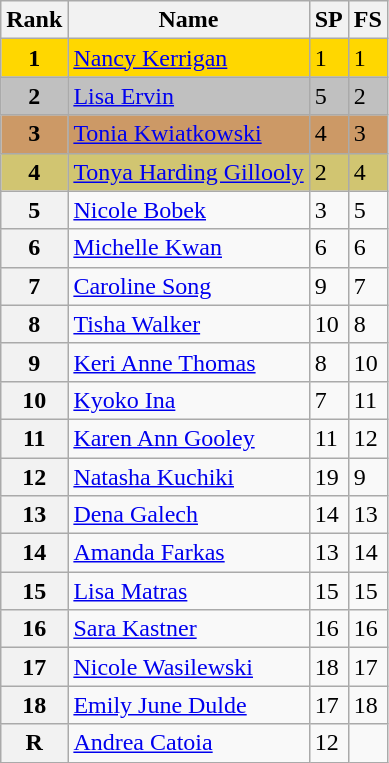<table class="wikitable">
<tr>
<th>Rank</th>
<th>Name</th>
<th>SP</th>
<th>FS</th>
</tr>
<tr bgcolor="gold">
<td align="center"><strong>1</strong></td>
<td><a href='#'>Nancy Kerrigan</a></td>
<td>1</td>
<td>1</td>
</tr>
<tr bgcolor="silver">
<td align="center"><strong>2</strong></td>
<td><a href='#'>Lisa Ervin</a></td>
<td>5</td>
<td>2</td>
</tr>
<tr bgcolor="cc9966">
<td align="center"><strong>3</strong></td>
<td><a href='#'>Tonia Kwiatkowski</a></td>
<td>4</td>
<td>3</td>
</tr>
<tr bgcolor="#d1c571">
<td align="center"><strong>4</strong></td>
<td><a href='#'>Tonya Harding Gillooly</a></td>
<td>2</td>
<td>4</td>
</tr>
<tr>
<th>5</th>
<td><a href='#'>Nicole Bobek</a></td>
<td>3</td>
<td>5</td>
</tr>
<tr>
<th>6</th>
<td><a href='#'>Michelle Kwan</a></td>
<td>6</td>
<td>6</td>
</tr>
<tr>
<th>7</th>
<td><a href='#'>Caroline Song</a></td>
<td>9</td>
<td>7</td>
</tr>
<tr>
<th>8</th>
<td><a href='#'>Tisha Walker</a></td>
<td>10</td>
<td>8</td>
</tr>
<tr>
<th>9</th>
<td><a href='#'>Keri Anne Thomas</a></td>
<td>8</td>
<td>10</td>
</tr>
<tr>
<th>10</th>
<td><a href='#'>Kyoko Ina</a></td>
<td>7</td>
<td>11</td>
</tr>
<tr>
<th>11</th>
<td><a href='#'>Karen Ann Gooley</a></td>
<td>11</td>
<td>12</td>
</tr>
<tr>
<th>12</th>
<td><a href='#'>Natasha Kuchiki</a></td>
<td>19</td>
<td>9</td>
</tr>
<tr>
<th>13</th>
<td><a href='#'>Dena Galech</a></td>
<td>14</td>
<td>13</td>
</tr>
<tr>
<th>14</th>
<td><a href='#'>Amanda Farkas</a></td>
<td>13</td>
<td>14</td>
</tr>
<tr>
<th>15</th>
<td><a href='#'>Lisa Matras</a></td>
<td>15</td>
<td>15</td>
</tr>
<tr>
<th>16</th>
<td><a href='#'>Sara Kastner</a></td>
<td>16</td>
<td>16</td>
</tr>
<tr>
<th>17</th>
<td><a href='#'>Nicole Wasilewski</a></td>
<td>18</td>
<td>17</td>
</tr>
<tr>
<th>18</th>
<td><a href='#'>Emily June Dulde</a></td>
<td>17</td>
<td>18</td>
</tr>
<tr>
<th>R</th>
<td><a href='#'>Andrea Catoia</a></td>
<td>12</td>
<td></td>
</tr>
</table>
